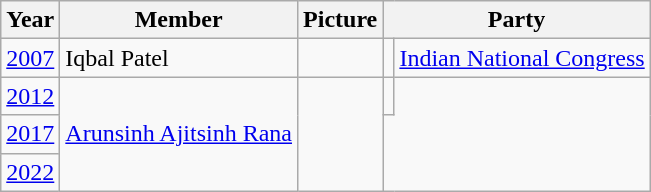<table class="wikitable sortable">
<tr>
<th>Year</th>
<th>Member</th>
<th>Picture</th>
<th colspan="2">Party</th>
</tr>
<tr>
<td><a href='#'>2007</a></td>
<td>Iqbal Patel</td>
<td></td>
<td></td>
<td><a href='#'>Indian National Congress</a></td>
</tr>
<tr>
<td><a href='#'>2012</a></td>
<td rowspan="3"><a href='#'>Arunsinh Ajitsinh Rana</a></td>
<td rowspan="3"></td>
<td></td>
</tr>
<tr>
<td><a href='#'>2017</a></td>
</tr>
<tr>
<td><a href='#'>2022</a></td>
</tr>
</table>
